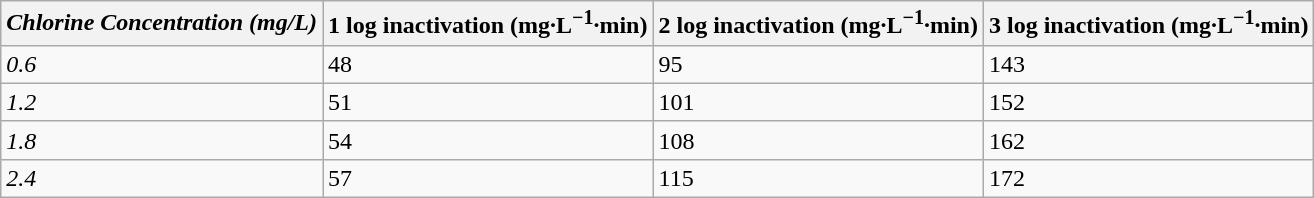<table class="wikitable">
<tr>
<th><em>Chlorine Concentration (mg/L)</em></th>
<th>1 log inactivation (mg·L<sup>−1</sup>·min)</th>
<th>2 log inactivation (mg·L<sup>−1</sup>·min)</th>
<th>3 log inactivation (mg·L<sup>−1</sup>·min)</th>
</tr>
<tr>
<td><em>0.6</em></td>
<td>48</td>
<td>95</td>
<td>143</td>
</tr>
<tr>
<td><em>1.2</em></td>
<td>51</td>
<td>101</td>
<td>152</td>
</tr>
<tr>
<td><em>1.8</em></td>
<td>54</td>
<td>108</td>
<td>162</td>
</tr>
<tr>
<td><em>2.4</em></td>
<td>57</td>
<td>115</td>
<td>172</td>
</tr>
</table>
